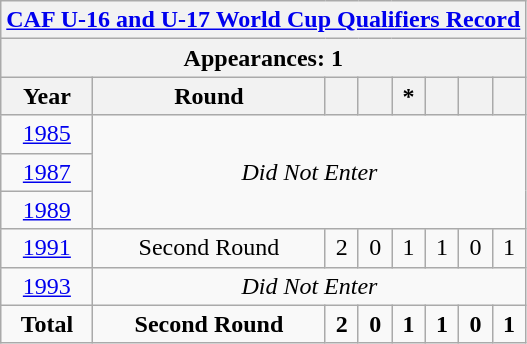<table class="wikitable" style="text-align: center;">
<tr>
<th colspan=8><a href='#'>CAF U-16 and U-17 World Cup Qualifiers Record</a></th>
</tr>
<tr>
<th colspan=8>Appearances: 1</th>
</tr>
<tr>
<th>Year</th>
<th>Round</th>
<th></th>
<th></th>
<th>*</th>
<th></th>
<th></th>
<th></th>
</tr>
<tr>
<td><a href='#'>1985</a></td>
<td colspan=7 rowspan=3><em>Did Not Enter</em></td>
</tr>
<tr>
<td><a href='#'>1987</a></td>
</tr>
<tr>
<td><a href='#'>1989</a></td>
</tr>
<tr>
<td><a href='#'>1991</a></td>
<td>Second Round</td>
<td>2</td>
<td>0</td>
<td>1</td>
<td>1</td>
<td>0</td>
<td>1</td>
</tr>
<tr>
<td><a href='#'>1993</a></td>
<td colspan=7><em>Did Not Enter</em></td>
</tr>
<tr>
<td><strong>Total</strong></td>
<td><strong>Second Round</strong></td>
<td><strong>2</strong></td>
<td><strong>0</strong></td>
<td><strong>1</strong></td>
<td><strong>1</strong></td>
<td><strong>0</strong></td>
<td><strong>1</strong></td>
</tr>
</table>
